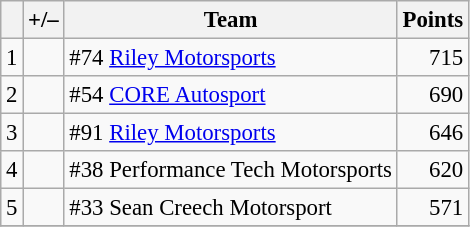<table class="wikitable" style="font-size: 95%;">
<tr>
<th scope="col"></th>
<th scope="col">+/–</th>
<th scope="col">Team</th>
<th scope="col">Points</th>
</tr>
<tr>
<td align=center>1</td>
<td align="left"></td>
<td> #74 <a href='#'>Riley Motorsports</a></td>
<td align=right>715</td>
</tr>
<tr>
<td align=center>2</td>
<td align="left"></td>
<td> #54 <a href='#'>CORE Autosport</a></td>
<td align=right>690</td>
</tr>
<tr>
<td align=center>3</td>
<td align="left"></td>
<td> #91 <a href='#'>Riley Motorsports</a></td>
<td align=right>646</td>
</tr>
<tr>
<td align=center>4</td>
<td align="left"></td>
<td> #38 Performance Tech Motorsports</td>
<td align=right>620</td>
</tr>
<tr>
<td align=center>5</td>
<td align="left"></td>
<td> #33 Sean Creech Motorsport</td>
<td align=right>571</td>
</tr>
<tr>
</tr>
</table>
